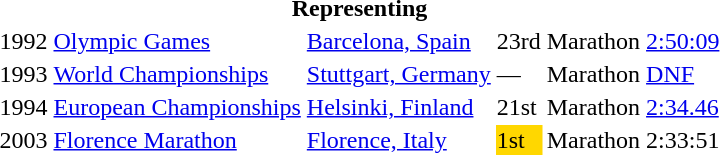<table>
<tr>
<th colspan="6">Representing </th>
</tr>
<tr>
<td>1992</td>
<td><a href='#'>Olympic Games</a></td>
<td><a href='#'>Barcelona, Spain</a></td>
<td>23rd</td>
<td>Marathon</td>
<td><a href='#'>2:50:09</a></td>
</tr>
<tr>
<td>1993</td>
<td><a href='#'>World Championships</a></td>
<td><a href='#'>Stuttgart, Germany</a></td>
<td>—</td>
<td>Marathon</td>
<td><a href='#'>DNF</a></td>
</tr>
<tr>
<td>1994</td>
<td><a href='#'>European Championships</a></td>
<td><a href='#'>Helsinki, Finland</a></td>
<td>21st</td>
<td>Marathon</td>
<td><a href='#'>2:34.46</a></td>
</tr>
<tr>
<td>2003</td>
<td><a href='#'>Florence Marathon</a></td>
<td><a href='#'>Florence, Italy</a></td>
<td bgcolor="gold">1st</td>
<td>Marathon</td>
<td>2:33:51</td>
</tr>
</table>
